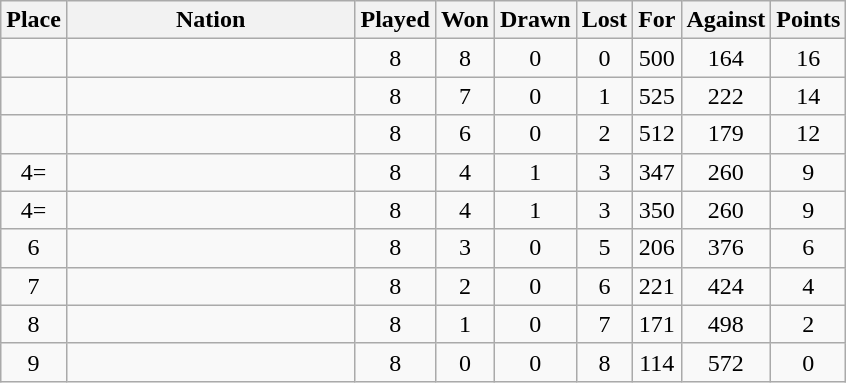<table class=wikitable style=text-align:center>
<tr>
<th width=35>Place</th>
<th width=185>Nation</th>
<th width=10>Played</th>
<th width=10>Won</th>
<th width=10>Drawn</th>
<th width=10>Lost</th>
<th width=10>For</th>
<th width=10>Against</th>
<th width=10>Points</th>
</tr>
<tr>
<td></td>
<td style=text-align:left></td>
<td>8</td>
<td>8</td>
<td>0</td>
<td>0</td>
<td>500</td>
<td>164</td>
<td>16</td>
</tr>
<tr>
<td></td>
<td style=text-align:left></td>
<td>8</td>
<td>7</td>
<td>0</td>
<td>1</td>
<td>525</td>
<td>222</td>
<td>14</td>
</tr>
<tr>
<td></td>
<td style=text-align:left></td>
<td>8</td>
<td>6</td>
<td>0</td>
<td>2</td>
<td>512</td>
<td>179</td>
<td>12</td>
</tr>
<tr>
<td>4=</td>
<td style=text-align:left></td>
<td>8</td>
<td>4</td>
<td>1</td>
<td>3</td>
<td>347</td>
<td>260</td>
<td>9</td>
</tr>
<tr>
<td>4=</td>
<td style=text-align:left></td>
<td>8</td>
<td>4</td>
<td>1</td>
<td>3</td>
<td>350</td>
<td>260</td>
<td>9</td>
</tr>
<tr>
<td>6</td>
<td style=text-align:left></td>
<td>8</td>
<td>3</td>
<td>0</td>
<td>5</td>
<td>206</td>
<td>376</td>
<td>6</td>
</tr>
<tr>
<td>7</td>
<td style=text-align:left></td>
<td>8</td>
<td>2</td>
<td>0</td>
<td>6</td>
<td>221</td>
<td>424</td>
<td>4</td>
</tr>
<tr>
<td>8</td>
<td style=text-align:left></td>
<td>8</td>
<td>1</td>
<td>0</td>
<td>7</td>
<td>171</td>
<td>498</td>
<td>2</td>
</tr>
<tr>
<td>9</td>
<td style=text-align:left></td>
<td>8</td>
<td>0</td>
<td>0</td>
<td>8</td>
<td>114</td>
<td>572</td>
<td>0</td>
</tr>
</table>
